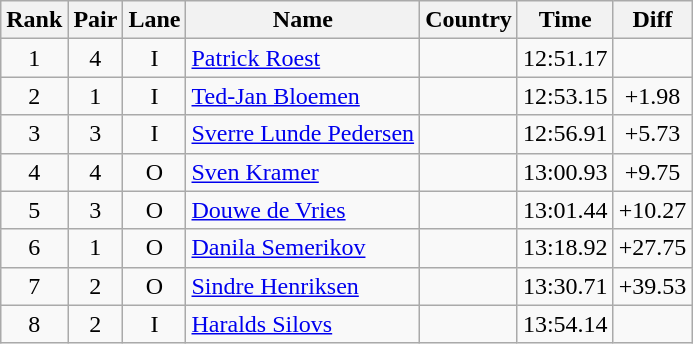<table class="wikitable sortable" style="text-align:center">
<tr>
<th>Rank</th>
<th>Pair</th>
<th>Lane</th>
<th>Name</th>
<th>Country</th>
<th>Time</th>
<th>Diff</th>
</tr>
<tr>
<td>1</td>
<td>4</td>
<td>I</td>
<td align=left><a href='#'>Patrick Roest</a></td>
<td align=left></td>
<td>12:51.17</td>
<td></td>
</tr>
<tr>
<td>2</td>
<td>1</td>
<td>I</td>
<td align=left><a href='#'>Ted-Jan Bloemen</a></td>
<td align=left></td>
<td>12:53.15</td>
<td>+1.98</td>
</tr>
<tr>
<td>3</td>
<td>3</td>
<td>I</td>
<td align=left><a href='#'>Sverre Lunde Pedersen</a></td>
<td align=left></td>
<td>12:56.91</td>
<td>+5.73</td>
</tr>
<tr>
<td>4</td>
<td>4</td>
<td>O</td>
<td align=left><a href='#'>Sven Kramer</a></td>
<td align=left></td>
<td>13:00.93</td>
<td>+9.75</td>
</tr>
<tr>
<td>5</td>
<td>3</td>
<td>O</td>
<td align=left><a href='#'>Douwe de Vries</a></td>
<td align=left></td>
<td>13:01.44</td>
<td>+10.27</td>
</tr>
<tr>
<td>6</td>
<td>1</td>
<td>O</td>
<td align=left><a href='#'>Danila Semerikov</a></td>
<td align=left></td>
<td>13:18.92</td>
<td>+27.75</td>
</tr>
<tr>
<td>7</td>
<td>2</td>
<td>O</td>
<td align=left><a href='#'>Sindre Henriksen</a></td>
<td align=left></td>
<td>13:30.71</td>
<td>+39.53</td>
</tr>
<tr>
<td>8</td>
<td>2</td>
<td>I</td>
<td align=left><a href='#'>Haralds Silovs</a></td>
<td align=left></td>
<td>13:54.14</td>
<td></td>
</tr>
</table>
